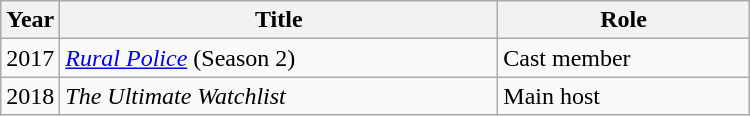<table class="wikitable" style="width:500px">
<tr>
<th width=10>Year</th>
<th>Title</th>
<th>Role</th>
</tr>
<tr>
<td>2017</td>
<td><em><a href='#'>Rural Police</a></em> (Season 2)</td>
<td>Cast member</td>
</tr>
<tr>
<td>2018</td>
<td><em>The Ultimate Watchlist</em></td>
<td>Main host</td>
</tr>
</table>
